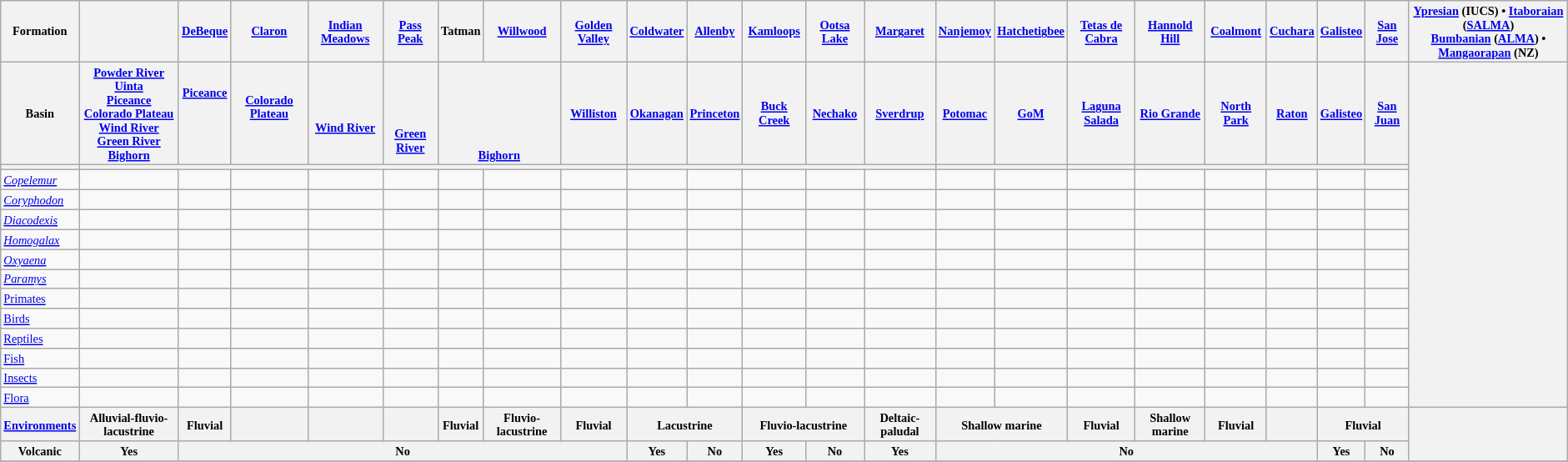<table class="wikitable" style="font-size: 60%">
<tr>
<th>Formation</th>
<th></th>
<th><a href='#'>DeBeque</a></th>
<th><a href='#'>Claron</a></th>
<th><a href='#'>Indian Meadows</a></th>
<th><a href='#'>Pass Peak</a></th>
<th>Tatman</th>
<th><a href='#'>Willwood</a></th>
<th><a href='#'>Golden Valley</a></th>
<th><a href='#'>Coldwater</a></th>
<th><a href='#'>Allenby</a></th>
<th><a href='#'>Kamloops</a></th>
<th><a href='#'>Ootsa Lake</a></th>
<th><a href='#'>Margaret</a></th>
<th><a href='#'>Nanjemoy</a></th>
<th><a href='#'>Hatchetigbee</a></th>
<th><a href='#'>Tetas de Cabra</a></th>
<th><a href='#'>Hannold Hill</a></th>
<th><a href='#'>Coalmont</a></th>
<th><a href='#'>Cuchara</a></th>
<th><a href='#'>Galisteo</a></th>
<th><a href='#'>San Jose</a></th>
<th><a href='#'>Ypresian</a> (IUCS) • <a href='#'>Itaboraian</a> (<a href='#'>SALMA</a>)<br><a href='#'>Bumbanian</a> (<a href='#'>ALMA</a>) • <a href='#'>Mangaorapan</a> (NZ)</th>
</tr>
<tr>
<th>Basin</th>
<th><a href='#'>Powder River</a><br><a href='#'>Uinta</a><br><a href='#'>Piceance</a><br><a href='#'>Colorado Plateau</a><br><a href='#'>Wind River</a><br><a href='#'>Green River</a><br><a href='#'>Bighorn</a></th>
<th><a href='#'>Piceance</a><br><br><br><br></th>
<th><br><a href='#'>Colorado Plateau</a><br><br><br></th>
<th><br><br><br><a href='#'>Wind River</a><br><br></th>
<th><br><br><br><br><a href='#'>Green River</a><br></th>
<th colspan=2><br><br><br><br><br><br><a href='#'>Bighorn</a></th>
<th><a href='#'>Williston</a></th>
<th><a href='#'>Okanagan</a></th>
<th><a href='#'>Princeton</a></th>
<th><a href='#'>Buck Creek</a></th>
<th><a href='#'>Nechako</a></th>
<th><a href='#'>Sverdrup</a></th>
<th><a href='#'>Potomac</a></th>
<th><a href='#'>GoM</a></th>
<th><a href='#'>Laguna Salada</a></th>
<th><a href='#'>Rio Grande</a></th>
<th><a href='#'>North Park</a></th>
<th><a href='#'>Raton</a></th>
<th><a href='#'>Galisteo</a></th>
<th><a href='#'>San Juan</a></th>
<th align=center rowspan=14></th>
</tr>
<tr>
<th></th>
<th colspan=8></th>
<th colspan=5></th>
<th colspan=2></th>
<th></th>
<th colspan=5></th>
</tr>
<tr>
<td><em><a href='#'>Copelemur</a></em></td>
<td align=center></td>
<td align=center></td>
<td align=center></td>
<td align=center></td>
<td align=center></td>
<td align=center></td>
<td align=center></td>
<td align=center></td>
<td align=center></td>
<td align=center></td>
<td align=center></td>
<td align=center></td>
<td align=center></td>
<td align=center></td>
<td align=center></td>
<td align=center></td>
<td align=center></td>
<td align=center></td>
<td align=center></td>
<td align=center></td>
<td align=center></td>
</tr>
<tr>
<td><em><a href='#'>Coryphodon</a></em></td>
<td align=center></td>
<td align=center></td>
<td align=center></td>
<td align=center></td>
<td align=center></td>
<td align=center></td>
<td align=center></td>
<td align=center></td>
<td align=center></td>
<td align=center></td>
<td align=center></td>
<td align=center></td>
<td align=center></td>
<td align=center></td>
<td align=center></td>
<td align=center></td>
<td align=center></td>
<td align=center></td>
<td align=center></td>
<td align=center></td>
<td align=center></td>
</tr>
<tr>
<td><em><a href='#'>Diacodexis</a></em></td>
<td align=center></td>
<td align=center></td>
<td align=center></td>
<td align=center></td>
<td align=center></td>
<td align=center></td>
<td align=center></td>
<td align=center></td>
<td align=center></td>
<td align=center></td>
<td align=center></td>
<td align=center></td>
<td align=center></td>
<td align=center></td>
<td align=center></td>
<td align=center></td>
<td align=center></td>
<td align=center></td>
<td align=center></td>
<td align=center></td>
<td align=center></td>
</tr>
<tr>
<td><em><a href='#'>Homogalax</a></em></td>
<td align=center></td>
<td align=center></td>
<td align=center></td>
<td align=center></td>
<td align=center></td>
<td align=center></td>
<td align=center></td>
<td align=center></td>
<td align=center></td>
<td align=center></td>
<td align=center></td>
<td align=center></td>
<td align=center></td>
<td align=center></td>
<td align=center></td>
<td align=center></td>
<td align=center></td>
<td align=center></td>
<td align=center></td>
<td align=center></td>
<td align=center></td>
</tr>
<tr>
<td><em><a href='#'>Oxyaena</a></em></td>
<td align=center></td>
<td align=center></td>
<td align=center></td>
<td align=center></td>
<td align=center></td>
<td align=center></td>
<td align=center></td>
<td align=center></td>
<td align=center></td>
<td align=center></td>
<td align=center></td>
<td align=center></td>
<td align=center></td>
<td align=center></td>
<td align=center></td>
<td align=center></td>
<td align=center></td>
<td align=center></td>
<td align=center></td>
<td align=center></td>
<td align=center></td>
</tr>
<tr>
<td><em><a href='#'>Paramys</a></em></td>
<td align=center></td>
<td align=center></td>
<td align=center></td>
<td align=center></td>
<td align=center></td>
<td align=center></td>
<td align=center></td>
<td align=center></td>
<td align=center></td>
<td align=center></td>
<td align=center></td>
<td align=center></td>
<td align=center></td>
<td align=center></td>
<td align=center></td>
<td align=center></td>
<td align=center></td>
<td align=center></td>
<td align=center></td>
<td align=center></td>
<td align=center></td>
</tr>
<tr>
<td><a href='#'>Primates</a></td>
<td align=center></td>
<td align=center></td>
<td align=center></td>
<td align=center></td>
<td align=center></td>
<td align=center></td>
<td align=center></td>
<td align=center></td>
<td align=center></td>
<td align=center></td>
<td align=center></td>
<td align=center></td>
<td align=center></td>
<td align=center></td>
<td align=center></td>
<td align=center></td>
<td align=center></td>
<td align=center></td>
<td align=center></td>
<td align=center></td>
<td align=center></td>
</tr>
<tr>
<td><a href='#'>Birds</a></td>
<td align=center></td>
<td align=center></td>
<td align=center></td>
<td align=center></td>
<td align=center></td>
<td align=center></td>
<td align=center></td>
<td align=center></td>
<td align=center></td>
<td align=center></td>
<td align=center></td>
<td align=center></td>
<td align=center></td>
<td align=center></td>
<td align=center></td>
<td align=center></td>
<td align=center></td>
<td align=center></td>
<td align=center></td>
<td align=center></td>
<td align=center></td>
</tr>
<tr>
<td><a href='#'>Reptiles</a></td>
<td align=center></td>
<td align=center></td>
<td align=center></td>
<td align=center></td>
<td align=center></td>
<td align=center></td>
<td align=center></td>
<td align=center></td>
<td align=center></td>
<td align=center></td>
<td align=center></td>
<td align=center></td>
<td align=center></td>
<td align=center></td>
<td align=center></td>
<td align=center></td>
<td align=center></td>
<td align=center></td>
<td align=center></td>
<td align=center></td>
<td align=center></td>
</tr>
<tr>
<td><a href='#'>Fish</a></td>
<td align=center></td>
<td align=center></td>
<td align=center></td>
<td align=center></td>
<td align=center></td>
<td align=center></td>
<td align=center></td>
<td align=center></td>
<td align=center></td>
<td align=center></td>
<td align=center></td>
<td align=center></td>
<td align=center></td>
<td align=center></td>
<td align=center></td>
<td align=center></td>
<td align=center></td>
<td align=center></td>
<td align=center></td>
<td align=center></td>
<td align=center></td>
</tr>
<tr>
<td><a href='#'>Insects</a></td>
<td align=center></td>
<td align=center></td>
<td align=center></td>
<td align=center></td>
<td align=center></td>
<td align=center></td>
<td align=center></td>
<td align=center></td>
<td align=center></td>
<td align=center></td>
<td align=center></td>
<td align=center></td>
<td align=center></td>
<td align=center></td>
<td align=center></td>
<td align=center></td>
<td align=center></td>
<td align=center></td>
<td align=center></td>
<td align=center></td>
<td align=center></td>
</tr>
<tr>
<td><a href='#'>Flora</a></td>
<td align=center></td>
<td align=center></td>
<td align=center></td>
<td align=center></td>
<td align=center></td>
<td align=center></td>
<td align=center></td>
<td align=center></td>
<td align=center></td>
<td align=center></td>
<td align=center></td>
<td align=center></td>
<td align=center></td>
<td align=center></td>
<td align=center></td>
<td align=center></td>
<td align=center></td>
<td align=center></td>
<td align=center></td>
<td align=center></td>
<td align=center></td>
</tr>
<tr>
<th><a href='#'>Environments</a></th>
<th>Alluvial-fluvio-lacustrine</th>
<th>Fluvial</th>
<th></th>
<th></th>
<th></th>
<th>Fluvial</th>
<th>Fluvio-lacustrine</th>
<th>Fluvial</th>
<th colspan=2>Lacustrine</th>
<th colspan=2>Fluvio-lacustrine</th>
<th>Deltaic-paludal</th>
<th colspan=2>Shallow marine</th>
<th>Fluvial</th>
<th>Shallow marine</th>
<th>Fluvial</th>
<th></th>
<th colspan=2>Fluvial</th>
<th rowspan=2 align=left><br><br></th>
</tr>
<tr>
<th>Volcanic</th>
<th>Yes</th>
<th colspan=7>No</th>
<th>Yes</th>
<th>No</th>
<th>Yes</th>
<th>No</th>
<th>Yes</th>
<th colspan=6>No</th>
<th>Yes</th>
<th>No</th>
</tr>
<tr>
</tr>
</table>
